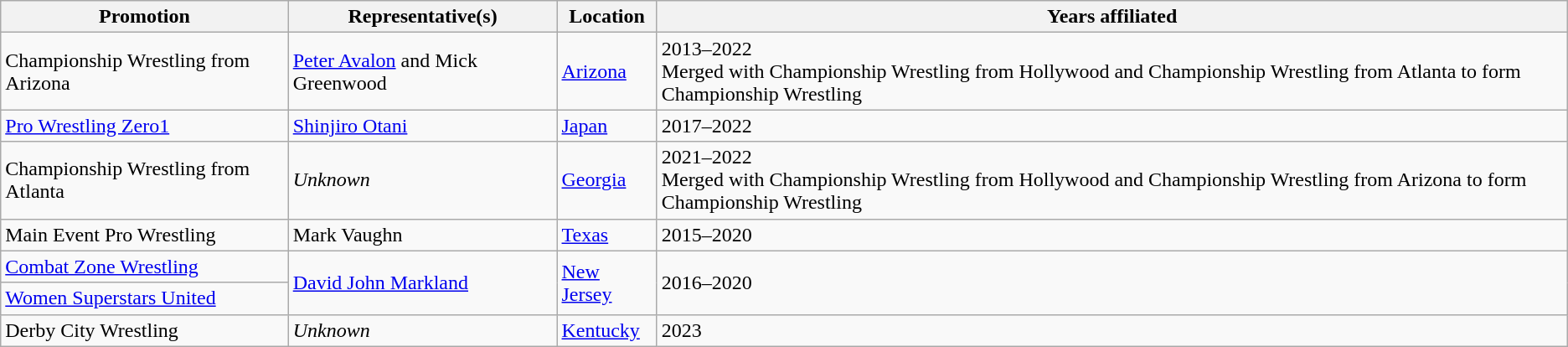<table class="wikitable">
<tr>
<th>Promotion</th>
<th>Representative(s)</th>
<th>Location</th>
<th>Years affiliated</th>
</tr>
<tr>
<td>Championship Wrestling from Arizona</td>
<td><a href='#'>Peter Avalon</a> and Mick Greenwood</td>
<td><a href='#'>Arizona</a></td>
<td>2013–2022<br>Merged with Championship Wrestling from Hollywood and Championship Wrestling from Atlanta to form Championship Wrestling</td>
</tr>
<tr>
<td><a href='#'>Pro Wrestling Zero1</a></td>
<td><a href='#'>Shinjiro Otani</a></td>
<td><a href='#'>Japan</a></td>
<td>2017–2022</td>
</tr>
<tr>
<td>Championship Wrestling from Atlanta</td>
<td><em>Unknown</em></td>
<td><a href='#'>Georgia</a></td>
<td>2021–2022<br>Merged with Championship Wrestling from Hollywood and Championship Wrestling from Arizona to form Championship Wrestling</td>
</tr>
<tr>
<td>Main Event Pro Wrestling</td>
<td>Mark Vaughn</td>
<td><a href='#'>Texas</a></td>
<td>2015–2020</td>
</tr>
<tr>
<td><a href='#'>Combat Zone Wrestling</a></td>
<td rowspan="2"><a href='#'>David John Markland</a></td>
<td rowspan="2"><a href='#'>New Jersey</a></td>
<td rowspan="2">2016–2020</td>
</tr>
<tr>
<td><a href='#'>Women Superstars United</a></td>
</tr>
<tr>
<td>Derby City Wrestling</td>
<td><em>Unknown</em></td>
<td><a href='#'>Kentucky</a></td>
<td>2023</td>
</tr>
</table>
